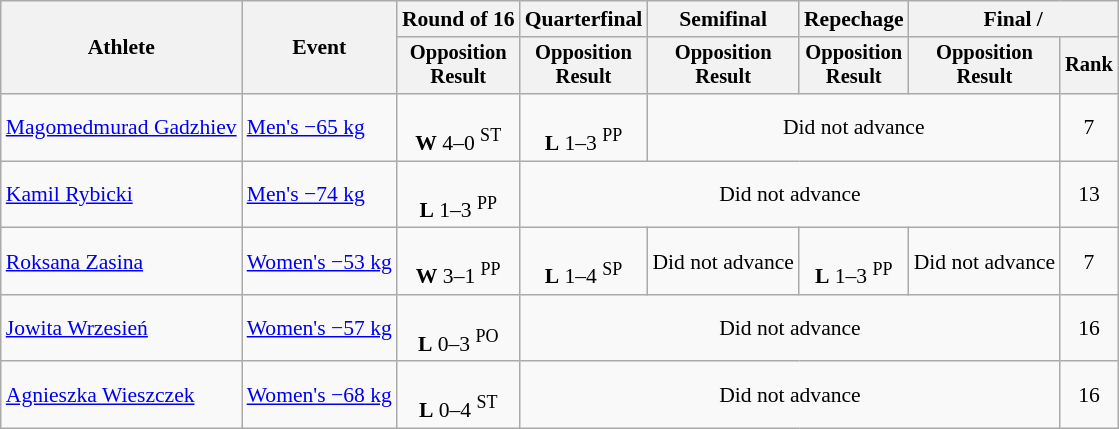<table class="wikitable" style="text-align:center; font-size:90%">
<tr>
<th rowspan=2>Athlete</th>
<th rowspan=2>Event</th>
<th>Round of 16</th>
<th>Quarterfinal</th>
<th>Semifinal</th>
<th>Repechage</th>
<th colspan=2>Final / </th>
</tr>
<tr style="font-size: 95%">
<th>Opposition<br>Result</th>
<th>Opposition<br>Result</th>
<th>Opposition<br>Result</th>
<th>Opposition<br>Result</th>
<th>Opposition<br>Result</th>
<th>Rank</th>
</tr>
<tr>
<td align=left><a href='#'>Magomedmurad Gadzhiev</a></td>
<td align=left><a href='#'>Men's −65 kg</a></td>
<td><br><strong>W</strong> 4–0 <sup>ST</sup></td>
<td><br><strong>L</strong> 1–3 <sup>PP</sup></td>
<td colspan=3>Did not advance</td>
<td>7</td>
</tr>
<tr>
<td align=left><a href='#'>Kamil Rybicki</a></td>
<td align=left><a href='#'>Men's −74 kg</a></td>
<td><br><strong>L</strong> 1–3 <sup>PP</sup></td>
<td colspan=4>Did not advance</td>
<td>13</td>
</tr>
<tr>
<td align=left><a href='#'>Roksana Zasina</a></td>
<td align=left><a href='#'>Women's −53 kg</a></td>
<td><br><strong>W</strong> 3–1 <sup>PP</sup></td>
<td><br><strong>L</strong> 1–4 <sup>SP</sup></td>
<td>Did not advance</td>
<td><br><strong>L</strong> 1–3 <sup>PP</sup></td>
<td>Did not advance</td>
<td>7</td>
</tr>
<tr>
<td align=left><a href='#'>Jowita Wrzesień</a></td>
<td align=left><a href='#'>Women's −57 kg</a></td>
<td><br><strong>L</strong> 0–3 <sup>PO</sup></td>
<td colspan=4>Did not advance</td>
<td>16</td>
</tr>
<tr>
<td align=left><a href='#'>Agnieszka Wieszczek</a></td>
<td align=left><a href='#'>Women's −68 kg</a></td>
<td><br><strong>L</strong> 0–4 <sup>ST</sup></td>
<td colspan=4>Did not advance</td>
<td>16</td>
</tr>
</table>
